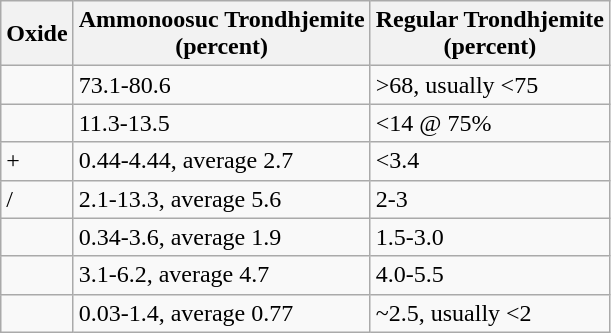<table class="wikitable">
<tr>
<th>Oxide</th>
<th>Ammonoosuc Trondhjemite<br>(percent)</th>
<th>Regular Trondhjemite<br>(percent)</th>
</tr>
<tr>
<td></td>
<td>73.1-80.6</td>
<td>>68, usually <75</td>
</tr>
<tr>
<td></td>
<td>11.3-13.5</td>
<td><14 @ 75% </td>
</tr>
<tr>
<td> + </td>
<td>0.44-4.44, average 2.7</td>
<td><3.4</td>
</tr>
<tr>
<td>/</td>
<td>2.1-13.3, average 5.6</td>
<td>2-3</td>
</tr>
<tr>
<td></td>
<td>0.34-3.6, average 1.9</td>
<td>1.5-3.0</td>
</tr>
<tr>
<td></td>
<td>3.1-6.2, average 4.7</td>
<td>4.0-5.5</td>
</tr>
<tr>
<td></td>
<td>0.03-1.4, average 0.77</td>
<td>~2.5, usually <2</td>
</tr>
</table>
